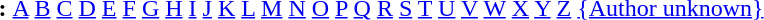<table id="toc" border="0">
<tr>
<th>:</th>
<td><a href='#'>A</a> <a href='#'>B</a> <a href='#'>C</a> <a href='#'>D</a> <a href='#'>E</a> <a href='#'>F</a> <a href='#'>G</a> <a href='#'>H</a> <a href='#'>I</a> <a href='#'>J</a> <a href='#'>K</a> <a href='#'>L</a> <a href='#'>M</a> <a href='#'>N</a> <a href='#'>O</a> <a href='#'>P</a> <a href='#'>Q</a> <a href='#'>R</a> <a href='#'>S</a> <a href='#'>T</a> <a href='#'>U</a> <a href='#'>V</a> <a href='#'>W</a> <a href='#'>X</a> <a href='#'>Y</a> <a href='#'>Z</a> <a href='#'>{Author unknown}</a></td>
</tr>
</table>
